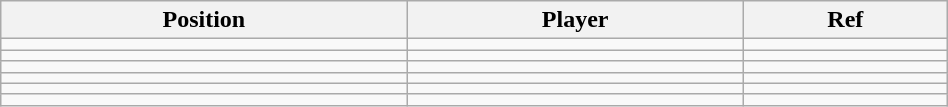<table class="wikitable sortable" style="width:50%; text-align:center; font-size:100%; text-align:left;">
<tr>
<th><strong>Position</strong></th>
<th><strong>Player</strong></th>
<th><strong>Ref</strong></th>
</tr>
<tr>
<td></td>
<td></td>
<td></td>
</tr>
<tr>
<td></td>
<td></td>
<td></td>
</tr>
<tr>
<td></td>
<td></td>
<td></td>
</tr>
<tr>
<td></td>
<td></td>
<td></td>
</tr>
<tr>
<td></td>
<td></td>
<td></td>
</tr>
<tr>
<td></td>
<td></td>
<td></td>
</tr>
</table>
